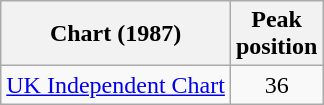<table class="wikitable sortable">
<tr>
<th scope="col">Chart (1987)</th>
<th scope="col">Peak<br>position</th>
</tr>
<tr>
<td><a href='#'>UK Independent Chart</a></td>
<td style="text-align:center;">36</td>
</tr>
</table>
